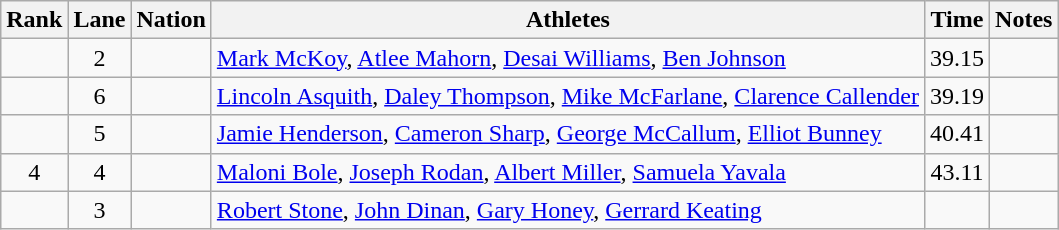<table class="wikitable sortable" style="text-align:center">
<tr>
<th>Rank</th>
<th>Lane</th>
<th>Nation</th>
<th>Athletes</th>
<th>Time</th>
<th>Notes</th>
</tr>
<tr>
<td></td>
<td>2</td>
<td align=left></td>
<td align=left><a href='#'>Mark McKoy</a>, <a href='#'>Atlee Mahorn</a>, <a href='#'>Desai Williams</a>, <a href='#'>Ben Johnson</a></td>
<td>39.15</td>
<td></td>
</tr>
<tr>
<td></td>
<td>6</td>
<td align=left></td>
<td align=left><a href='#'>Lincoln Asquith</a>, <a href='#'>Daley Thompson</a>, <a href='#'>Mike McFarlane</a>, <a href='#'>Clarence Callender</a></td>
<td>39.19</td>
<td></td>
</tr>
<tr>
<td></td>
<td>5</td>
<td align=left></td>
<td align=left><a href='#'>Jamie Henderson</a>, <a href='#'>Cameron Sharp</a>, <a href='#'>George McCallum</a>, <a href='#'>Elliot Bunney</a></td>
<td>40.41</td>
<td></td>
</tr>
<tr>
<td>4</td>
<td>4</td>
<td align=left></td>
<td align=left><a href='#'>Maloni Bole</a>, <a href='#'>Joseph Rodan</a>, <a href='#'>Albert Miller</a>, <a href='#'>Samuela Yavala</a></td>
<td>43.11</td>
<td></td>
</tr>
<tr>
<td></td>
<td>3</td>
<td align=left></td>
<td align=left><a href='#'>Robert Stone</a>, <a href='#'>John Dinan</a>, <a href='#'>Gary Honey</a>, <a href='#'>Gerrard Keating</a></td>
<td></td>
<td></td>
</tr>
</table>
